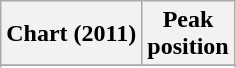<table class="wikitable sortable plainrowheaders">
<tr>
<th>Chart (2011)</th>
<th>Peak<br>position</th>
</tr>
<tr>
</tr>
<tr>
</tr>
<tr>
</tr>
<tr>
</tr>
<tr>
</tr>
<tr>
</tr>
<tr>
</tr>
<tr>
</tr>
<tr>
</tr>
<tr>
</tr>
<tr>
</tr>
<tr>
</tr>
<tr>
</tr>
<tr>
</tr>
<tr>
</tr>
<tr>
</tr>
</table>
